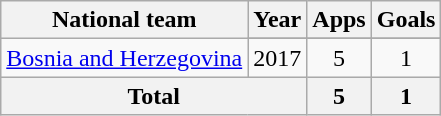<table class="wikitable" style="text-align:center">
<tr>
<th>National team</th>
<th>Year</th>
<th>Apps</th>
<th>Goals</th>
</tr>
<tr>
<td rowspan=2><a href='#'>Bosnia and Herzegovina</a></td>
</tr>
<tr>
<td>2017</td>
<td>5</td>
<td>1</td>
</tr>
<tr>
<th colspan=2>Total</th>
<th>5</th>
<th>1</th>
</tr>
</table>
